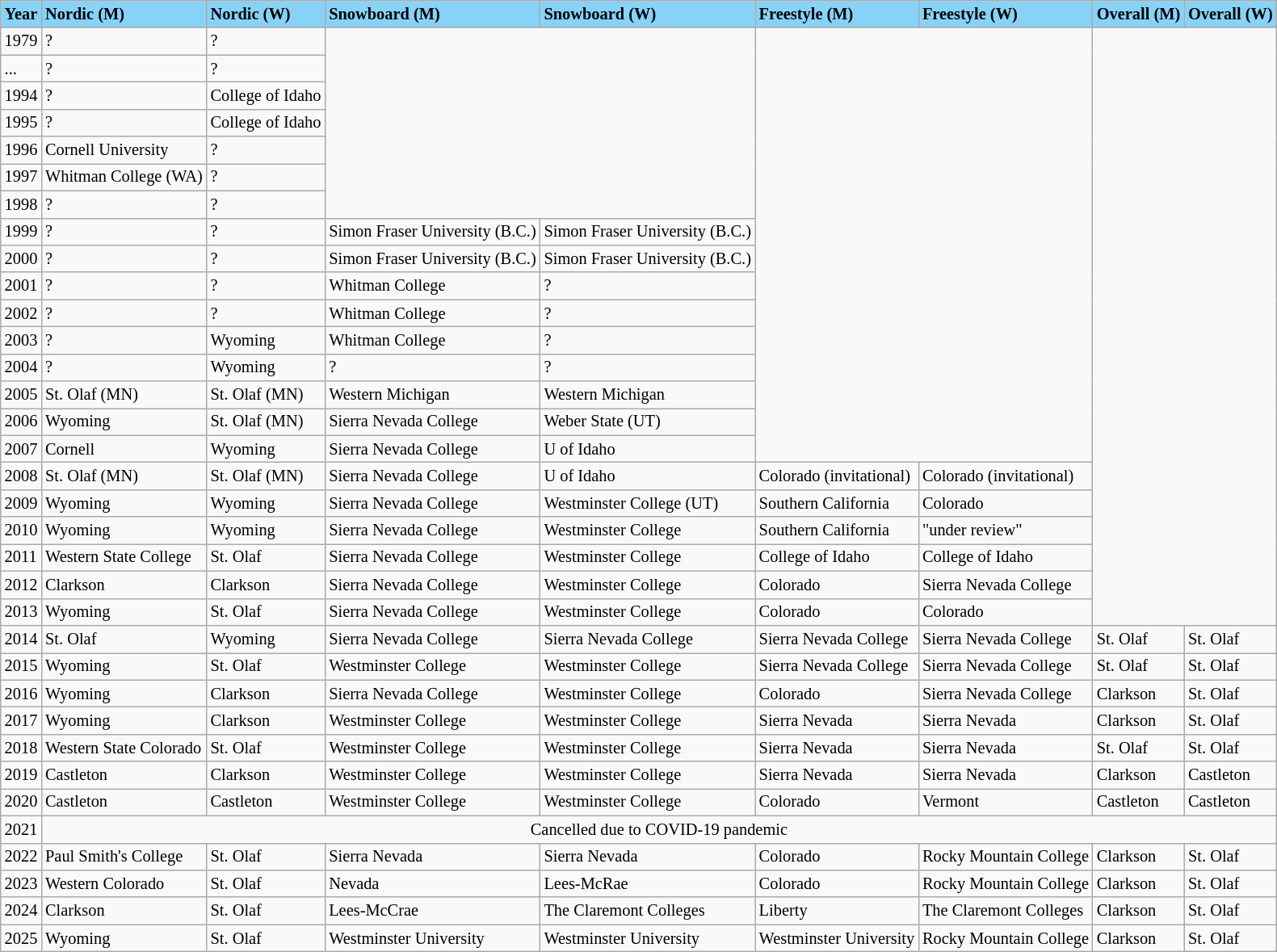<table class="wikitable" style="font-size:85%;">
<tr ! style="background-color: #87D3F8;">
<td><strong>Year</strong></td>
<td><strong>Nordic (M)</strong></td>
<td><strong>Nordic (W)</strong></td>
<td><strong>Snowboard (M)</strong></td>
<td><strong>Snowboard (W)</strong></td>
<td><strong>Freestyle (M)</strong></td>
<td><strong>Freestyle (W)</strong></td>
<td><strong>Overall (M)</strong></td>
<td><strong>Overall (W)</strong></td>
</tr>
<tr --->
<td>1979</td>
<td>?</td>
<td>?</td>
<td rowspan=7 colspan=2></td>
<td rowspan=16 colspan=2></td>
<td rowspan=22 colspan=2></td>
</tr>
<tr --->
<td>...</td>
<td>?</td>
<td>?</td>
</tr>
<tr --->
<td>1994</td>
<td>?</td>
<td>College of Idaho</td>
</tr>
<tr --->
<td>1995</td>
<td>?</td>
<td>College of Idaho</td>
</tr>
<tr --->
<td>1996</td>
<td>Cornell University</td>
<td>?</td>
</tr>
<tr --->
<td>1997</td>
<td>Whitman College (WA)</td>
<td>?</td>
</tr>
<tr --->
<td>1998</td>
<td>?</td>
<td>?</td>
</tr>
<tr --->
<td>1999</td>
<td>?</td>
<td>?</td>
<td>Simon Fraser University (B.C.)</td>
<td>Simon Fraser University (B.C.)</td>
</tr>
<tr --->
<td>2000</td>
<td>?</td>
<td>?</td>
<td>Simon Fraser University (B.C.)</td>
<td>Simon Fraser University (B.C.)</td>
</tr>
<tr --->
<td>2001</td>
<td>?</td>
<td>?</td>
<td>Whitman College</td>
<td>?</td>
</tr>
<tr --->
<td>2002</td>
<td>?</td>
<td>?</td>
<td>Whitman College</td>
<td>?</td>
</tr>
<tr --->
<td>2003</td>
<td>?</td>
<td>Wyoming</td>
<td>Whitman College</td>
<td>?</td>
</tr>
<tr --->
<td>2004</td>
<td>?</td>
<td>Wyoming</td>
<td>?</td>
<td>?</td>
</tr>
<tr --->
<td>2005</td>
<td>St. Olaf (MN)</td>
<td>St. Olaf (MN)</td>
<td>Western Michigan</td>
<td>Western Michigan</td>
</tr>
<tr --->
<td>2006</td>
<td>Wyoming</td>
<td>St. Olaf (MN)</td>
<td>Sierra Nevada College</td>
<td>Weber State (UT)</td>
</tr>
<tr --->
<td>2007</td>
<td>Cornell</td>
<td>Wyoming</td>
<td>Sierra Nevada College</td>
<td>U of Idaho</td>
</tr>
<tr --->
<td>2008</td>
<td>St. Olaf (MN)</td>
<td>St. Olaf (MN)</td>
<td>Sierra Nevada College</td>
<td>U of Idaho</td>
<td>Colorado (invitational)</td>
<td>Colorado (invitational)</td>
</tr>
<tr --->
<td>2009</td>
<td>Wyoming</td>
<td>Wyoming</td>
<td>Sierra Nevada College</td>
<td>Westminster College (UT)</td>
<td>Southern California</td>
<td>Colorado</td>
</tr>
<tr --->
<td>2010</td>
<td>Wyoming</td>
<td>Wyoming</td>
<td>Sierra Nevada College</td>
<td>Westminster College</td>
<td>Southern California</td>
<td>"under review"</td>
</tr>
<tr --->
<td>2011</td>
<td>Western State College</td>
<td>St. Olaf</td>
<td>Sierra Nevada College</td>
<td>Westminster College</td>
<td>College of Idaho</td>
<td>College of Idaho</td>
</tr>
<tr --->
<td>2012</td>
<td>Clarkson</td>
<td>Clarkson</td>
<td>Sierra Nevada College</td>
<td>Westminster College</td>
<td>Colorado</td>
<td>Sierra Nevada College</td>
</tr>
<tr --->
<td>2013</td>
<td>Wyoming</td>
<td>St. Olaf</td>
<td>Sierra Nevada College</td>
<td>Westminster College</td>
<td>Colorado</td>
<td>Colorado</td>
</tr>
<tr --->
<td>2014</td>
<td>St. Olaf</td>
<td>Wyoming</td>
<td>Sierra Nevada College</td>
<td>Sierra Nevada College</td>
<td>Sierra Nevada College</td>
<td>Sierra Nevada College</td>
<td>St. Olaf</td>
<td>St. Olaf</td>
</tr>
<tr --->
<td>2015</td>
<td>Wyoming</td>
<td>St. Olaf</td>
<td>Westminster College</td>
<td>Westminster College</td>
<td>Sierra Nevada College</td>
<td>Sierra Nevada College</td>
<td>St. Olaf</td>
<td>St. Olaf</td>
</tr>
<tr --->
<td>2016</td>
<td>Wyoming</td>
<td>Clarkson</td>
<td>Sierra Nevada College</td>
<td>Westminster College</td>
<td>Colorado</td>
<td>Sierra Nevada College</td>
<td>Clarkson</td>
<td>St. Olaf</td>
</tr>
<tr --->
<td>2017</td>
<td>Wyoming</td>
<td>Clarkson</td>
<td>Westminster College</td>
<td>Westminster College</td>
<td>Sierra Nevada</td>
<td>Sierra Nevada</td>
<td>Clarkson</td>
<td>St. Olaf</td>
</tr>
<tr --->
<td>2018</td>
<td>Western State Colorado</td>
<td>St. Olaf</td>
<td>Westminster College</td>
<td>Westminster College</td>
<td>Sierra Nevada</td>
<td>Sierra Nevada</td>
<td>St. Olaf</td>
<td>St. Olaf</td>
</tr>
<tr --->
<td>2019</td>
<td>Castleton</td>
<td>Clarkson</td>
<td>Westminster College</td>
<td>Westminster College</td>
<td>Sierra Nevada</td>
<td>Sierra Nevada</td>
<td>Clarkson</td>
<td>Castleton</td>
</tr>
<tr --->
<td>2020</td>
<td>Castleton</td>
<td>Castleton</td>
<td>Westminster College</td>
<td>Westminster College</td>
<td>Colorado</td>
<td>Vermont</td>
<td>Castleton</td>
<td>Castleton</td>
</tr>
<tr --->
<td>2021</td>
<td colspan=8 align=center>Cancelled due to COVID-19 pandemic</td>
</tr>
<tr --->
<td>2022</td>
<td>Paul Smith's College</td>
<td>St. Olaf</td>
<td>Sierra Nevada</td>
<td>Sierra Nevada</td>
<td>Colorado</td>
<td>Rocky Mountain College</td>
<td>Clarkson</td>
<td>St. Olaf</td>
</tr>
<tr --->
<td>2023</td>
<td>Western Colorado</td>
<td>St. Olaf</td>
<td>Nevada</td>
<td>Lees-McRae</td>
<td>Colorado</td>
<td>Rocky Mountain College</td>
<td>Clarkson</td>
<td>St. Olaf</td>
</tr>
<tr --->
<td>2024</td>
<td>Clarkson</td>
<td>St. Olaf</td>
<td>Lees-McCrae</td>
<td>The Claremont Colleges</td>
<td>Liberty</td>
<td>The Claremont Colleges</td>
<td>Clarkson</td>
<td>St. Olaf</td>
</tr>
<tr --->
<td>2025</td>
<td>Wyoming</td>
<td>St. Olaf</td>
<td>Westminster University</td>
<td>Westminster University</td>
<td>Westminster University</td>
<td>Rocky Mountain College</td>
<td>Clarkson</td>
<td>St. Olaf</td>
</tr>
</table>
